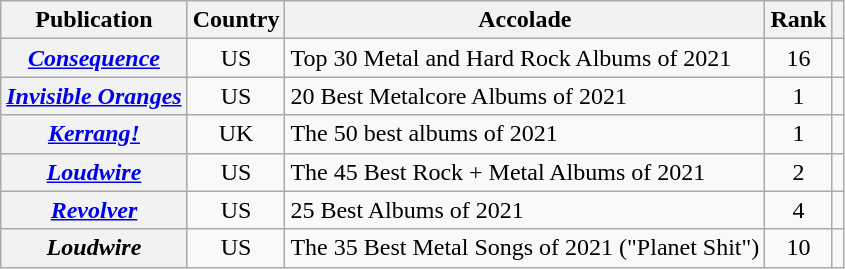<table class="wikitable sortable plainrowheaders">
<tr>
<th>Publication</th>
<th>Country</th>
<th>Accolade</th>
<th>Rank</th>
<th class="unsortable"></th>
</tr>
<tr>
<th scope="row"><em><a href='#'>Consequence</a></em></th>
<td style="text-align: center;">US</td>
<td>Top 30 Metal and Hard Rock Albums of 2021</td>
<td style="text-align: center;">16</td>
<td style="text-align: center;"></td>
</tr>
<tr>
<th scope="row"><em><a href='#'>Invisible Oranges</a></em></th>
<td style="text-align: center;">US</td>
<td>20 Best Metalcore Albums of 2021</td>
<td style="text-align: center;">1</td>
<td style="text-align: center;"></td>
</tr>
<tr>
<th scope="row"><em><a href='#'>Kerrang!</a></em></th>
<td style="text-align: center;">UK</td>
<td>The 50 best albums of 2021</td>
<td style="text-align: center;">1</td>
<td style="text-align: center;"></td>
</tr>
<tr>
<th scope="row"><em><a href='#'>Loudwire</a></em></th>
<td style="text-align: center;">US</td>
<td>The 45 Best Rock + Metal Albums of 2021</td>
<td style="text-align: center;">2</td>
<td style="text-align: center;"></td>
</tr>
<tr>
<th scope="row"><em><a href='#'>Revolver</a></em></th>
<td style="text-align: center;">US</td>
<td>25 Best Albums of 2021</td>
<td style="text-align: center;">4</td>
<td style="text-align: center;"></td>
</tr>
<tr>
<th scope="row"><em>Loudwire</em></th>
<td style="text-align: center;">US</td>
<td>The 35 Best Metal Songs of 2021 ("Planet Shit")</td>
<td style="text-align: center;">10</td>
<td style="text-align: center;"></td>
</tr>
</table>
